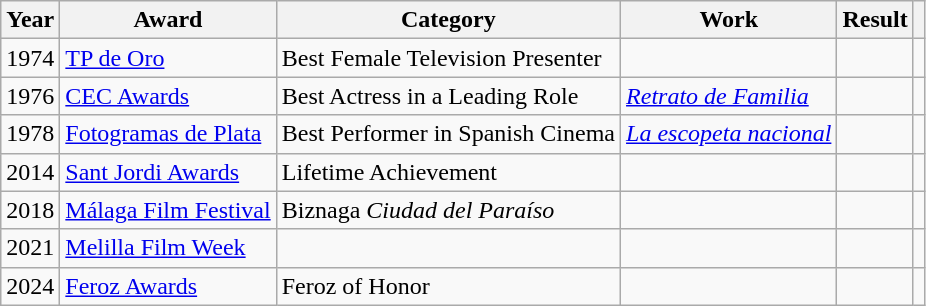<table class = "wikitable sortable">
<tr>
<th>Year</th>
<th>Award</th>
<th>Category</th>
<th>Work</th>
<th>Result</th>
<th class="unsortable"></th>
</tr>
<tr>
<td>1974</td>
<td><a href='#'>TP de Oro</a></td>
<td>Best Female Television Presenter</td>
<td><em></em></td>
<td></td>
<td></td>
</tr>
<tr>
<td>1976</td>
<td><a href='#'>CEC Awards</a></td>
<td>Best Actress in a Leading Role</td>
<td><em><a href='#'>Retrato de Familia</a></em></td>
<td></td>
<td></td>
</tr>
<tr>
<td>1978</td>
<td><a href='#'>Fotogramas de Plata</a></td>
<td>Best Performer in Spanish Cinema</td>
<td><em><a href='#'>La escopeta nacional</a></em></td>
<td></td>
<td></td>
</tr>
<tr>
<td>2014</td>
<td><a href='#'>Sant Jordi Awards</a></td>
<td>Lifetime Achievement</td>
<td></td>
<td></td>
<td></td>
</tr>
<tr>
<td>2018</td>
<td><a href='#'>Málaga Film Festival</a></td>
<td>Biznaga <em>Ciudad del Paraíso</em></td>
<td></td>
<td></td>
<td></td>
</tr>
<tr>
<td>2021</td>
<td><a href='#'>Melilla Film Week</a></td>
<td></td>
<td></td>
<td></td>
<td></td>
</tr>
<tr>
<td>2024</td>
<td><a href='#'>Feroz Awards</a></td>
<td>Feroz of Honor</td>
<td></td>
<td></td>
<td></td>
</tr>
</table>
